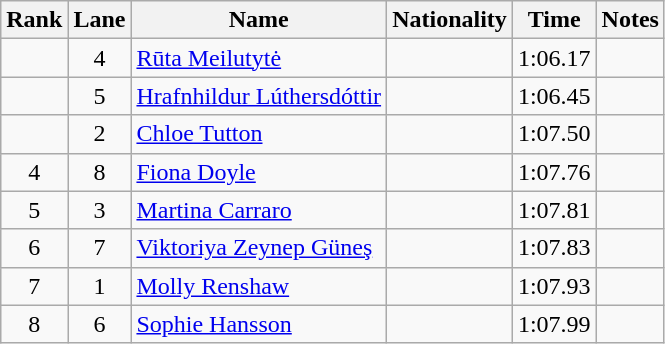<table class="wikitable sortable" style="text-align:center">
<tr>
<th>Rank</th>
<th>Lane</th>
<th>Name</th>
<th>Nationality</th>
<th>Time</th>
<th>Notes</th>
</tr>
<tr>
<td></td>
<td>4</td>
<td align=left><a href='#'>Rūta Meilutytė</a></td>
<td align=left></td>
<td>1:06.17</td>
<td></td>
</tr>
<tr>
<td></td>
<td>5</td>
<td align=left><a href='#'>Hrafnhildur Lúthersdóttir</a></td>
<td align=left></td>
<td>1:06.45</td>
<td></td>
</tr>
<tr>
<td></td>
<td>2</td>
<td align=left><a href='#'>Chloe Tutton</a></td>
<td align=left></td>
<td>1:07.50</td>
<td></td>
</tr>
<tr>
<td>4</td>
<td>8</td>
<td align=left><a href='#'>Fiona Doyle</a></td>
<td align=left></td>
<td>1:07.76</td>
<td></td>
</tr>
<tr>
<td>5</td>
<td>3</td>
<td align=left><a href='#'>Martina Carraro</a></td>
<td align=left></td>
<td>1:07.81</td>
<td></td>
</tr>
<tr>
<td>6</td>
<td>7</td>
<td align=left><a href='#'>Viktoriya Zeynep Güneş</a></td>
<td align=left></td>
<td>1:07.83</td>
<td></td>
</tr>
<tr>
<td>7</td>
<td>1</td>
<td align=left><a href='#'>Molly Renshaw</a></td>
<td align=left></td>
<td>1:07.93</td>
<td></td>
</tr>
<tr>
<td>8</td>
<td>6</td>
<td align=left><a href='#'>Sophie Hansson</a></td>
<td align=left></td>
<td>1:07.99</td>
<td></td>
</tr>
</table>
